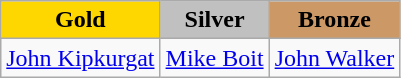<table class="wikitable">
<tr>
<th scope=col style="background-color:gold;">Gold</th>
<th scope=col style="background-color:silver;">Silver</th>
<th scope=col style="background-color:#cc9966;">Bronze</th>
</tr>
<tr>
<td><a href='#'>John Kipkurgat</a><br><em></em></td>
<td><a href='#'>Mike Boit</a><br><em></em></td>
<td><a href='#'>John Walker</a><br><em></em></td>
</tr>
</table>
